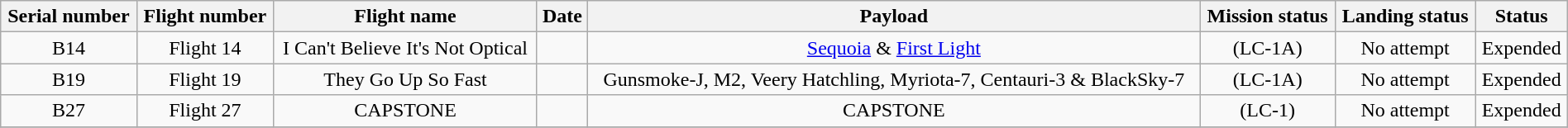<table class="wikitable sortable" style="text-align:center; width: 100%;">
<tr>
<th>Serial number</th>
<th>Flight number</th>
<th>Flight name</th>
<th>Date</th>
<th>Payload</th>
<th>Mission status</th>
<th>Landing status</th>
<th>Status</th>
</tr>
<tr>
<td>B14</td>
<td>Flight 14</td>
<td>I Can't Believe It's Not Optical</td>
<td></td>
<td><a href='#'>Sequoia</a> & <a href='#'>First Light</a></td>
<td> (LC-1A)</td>
<td>No attempt</td>
<td>Expended</td>
</tr>
<tr>
<td>B19</td>
<td>Flight 19</td>
<td>They Go Up So Fast</td>
<td></td>
<td>Gunsmoke-J, M2, Veery Hatchling, Myriota-7, Centauri-3 & BlackSky-7</td>
<td> (LC-1A)</td>
<td>No attempt</td>
<td>Expended</td>
</tr>
<tr>
<td>B27</td>
<td>Flight 27</td>
<td>CAPSTONE</td>
<td></td>
<td>CAPSTONE</td>
<td> (LC-1)</td>
<td>No attempt</td>
<td>Expended</td>
</tr>
<tr>
</tr>
</table>
